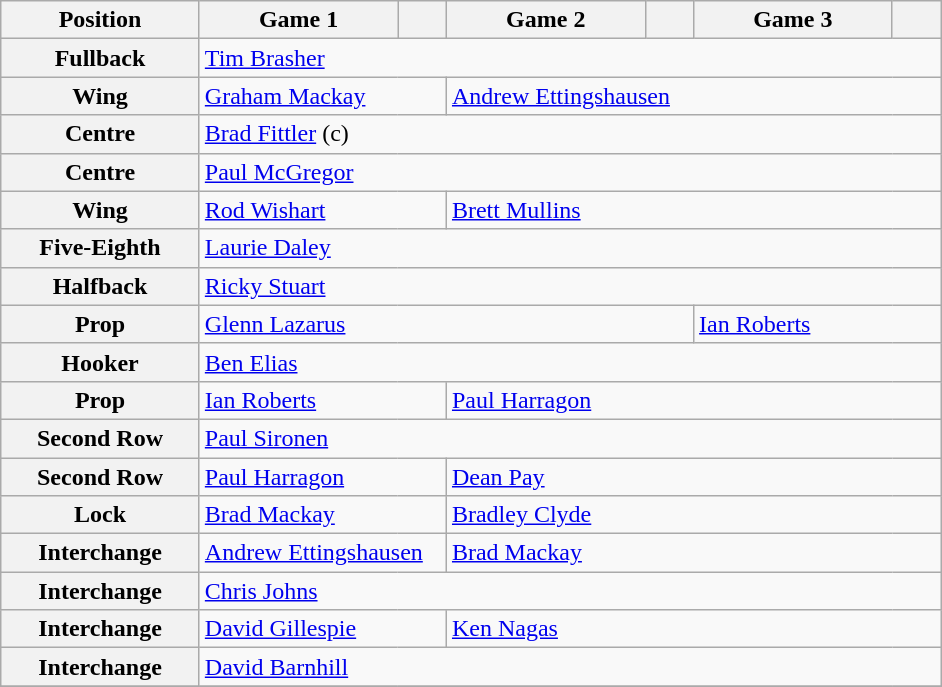<table class="wikitable">
<tr>
<th width="125">Position</th>
<th width="125">Game 1</th>
<th width="25"></th>
<th width="125">Game 2</th>
<th width="25"></th>
<th width="125">Game 3</th>
<th width="25"></th>
</tr>
<tr>
<th>Fullback</th>
<td colspan="6"> <a href='#'>Tim Brasher</a></td>
</tr>
<tr>
<th>Wing</th>
<td colspan="2"> <a href='#'>Graham Mackay</a></td>
<td colspan="4"> <a href='#'>Andrew Ettingshausen</a></td>
</tr>
<tr>
<th>Centre</th>
<td colspan="6"> <a href='#'>Brad Fittler</a> (c)</td>
</tr>
<tr>
<th>Centre</th>
<td colspan="6"> <a href='#'>Paul McGregor</a></td>
</tr>
<tr>
<th>Wing</th>
<td colspan="2"> <a href='#'>Rod Wishart</a></td>
<td colspan="4"> <a href='#'>Brett Mullins</a></td>
</tr>
<tr>
<th>Five-Eighth</th>
<td colspan="6"> <a href='#'>Laurie Daley</a></td>
</tr>
<tr>
<th>Halfback</th>
<td colspan="6"> <a href='#'>Ricky Stuart</a></td>
</tr>
<tr>
<th>Prop</th>
<td colspan="4"> <a href='#'>Glenn Lazarus</a></td>
<td colspan="2"> <a href='#'>Ian Roberts</a></td>
</tr>
<tr>
<th>Hooker</th>
<td colspan="6"> <a href='#'>Ben Elias</a></td>
</tr>
<tr>
<th>Prop</th>
<td colspan="2"> <a href='#'>Ian Roberts</a></td>
<td colspan="4"> <a href='#'>Paul Harragon</a></td>
</tr>
<tr>
<th>Second Row</th>
<td colspan="6"> <a href='#'>Paul Sironen</a></td>
</tr>
<tr>
<th>Second Row</th>
<td colspan="2"> <a href='#'>Paul Harragon</a></td>
<td colspan="4"> <a href='#'>Dean Pay</a></td>
</tr>
<tr>
<th>Lock</th>
<td colspan="2"> <a href='#'>Brad Mackay</a></td>
<td colspan="4"> <a href='#'>Bradley Clyde</a></td>
</tr>
<tr>
<th>Interchange</th>
<td colspan="2"> <a href='#'>Andrew Ettingshausen</a></td>
<td colspan="4"> <a href='#'>Brad Mackay</a></td>
</tr>
<tr>
<th>Interchange</th>
<td colspan="6"> <a href='#'>Chris Johns</a></td>
</tr>
<tr>
<th>Interchange</th>
<td colspan="2"> <a href='#'>David Gillespie</a></td>
<td colspan="4"> <a href='#'>Ken Nagas</a></td>
</tr>
<tr>
<th>Interchange</th>
<td colspan="6"> <a href='#'>David Barnhill</a></td>
</tr>
<tr>
</tr>
</table>
